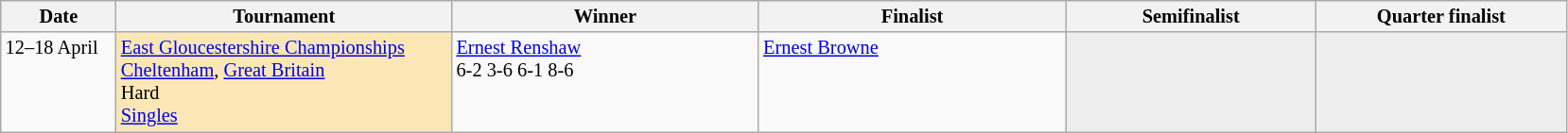<table class="wikitable" style="font-size:85%;">
<tr>
<th width="75">Date</th>
<th width="230">Tournament</th>
<th width="210">Winner</th>
<th width="210">Finalist</th>
<th width="170">Semifinalist</th>
<th width="170">Quarter finalist</th>
</tr>
<tr valign=top>
<td rowspan=2>12–18 April</td>
<td style="background:#fae7b5" rowspan=2><a href='#'>East Gloucestershire Championships</a>  <a href='#'>Cheltenham</a>, <a href='#'>Great Britain</a><br>Hard <br><a href='#'>Singles</a></td>
<td> <a href='#'>Ernest Renshaw</a><br>6-2 3-6 6-1 8-6</td>
<td> <a href='#'>Ernest Browne</a></td>
<td style="background:#ededed;" rowspan=2></td>
<td style="background:#ededed;" rowspan=2></td>
</tr>
</table>
